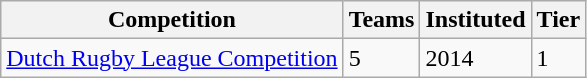<table class="wikitable">
<tr>
<th>Competition</th>
<th>Teams</th>
<th>Instituted</th>
<th>Tier</th>
</tr>
<tr>
<td><a href='#'>Dutch Rugby League Competition</a></td>
<td>5</td>
<td>2014</td>
<td>1</td>
</tr>
</table>
